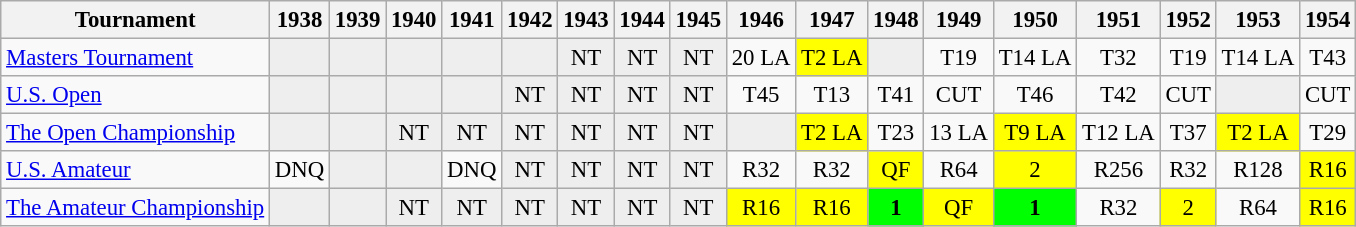<table class="wikitable" style="font-size:95%;text-align:center;">
<tr>
<th>Tournament</th>
<th>1938</th>
<th>1939</th>
<th>1940</th>
<th>1941</th>
<th>1942</th>
<th>1943</th>
<th>1944</th>
<th>1945</th>
<th>1946</th>
<th>1947</th>
<th>1948</th>
<th>1949</th>
<th>1950</th>
<th>1951</th>
<th>1952</th>
<th>1953</th>
<th>1954</th>
</tr>
<tr>
<td align=left><a href='#'>Masters Tournament</a></td>
<td style="background:#eeeeee;"></td>
<td style="background:#eeeeee;"></td>
<td style="background:#eeeeee;"></td>
<td style="background:#eeeeee;"></td>
<td style="background:#eeeeee;"></td>
<td style="background:#eeeeee;">NT</td>
<td style="background:#eeeeee;">NT</td>
<td style="background:#eeeeee;">NT</td>
<td>20 <span>LA</span></td>
<td style="background:yellow;">T2 <span>LA</span></td>
<td style="background:#eeeeee;"></td>
<td>T19</td>
<td>T14 <span>LA</span></td>
<td>T32</td>
<td>T19</td>
<td>T14 <span>LA</span></td>
<td>T43</td>
</tr>
<tr>
<td align=left><a href='#'>U.S. Open</a></td>
<td style="background:#eeeeee;"></td>
<td style="background:#eeeeee;"></td>
<td style="background:#eeeeee;"></td>
<td style="background:#eeeeee;"></td>
<td style="background:#eeeeee;">NT</td>
<td style="background:#eeeeee;">NT</td>
<td style="background:#eeeeee;">NT</td>
<td style="background:#eeeeee;">NT</td>
<td>T45</td>
<td>T13</td>
<td>T41</td>
<td>CUT</td>
<td>T46</td>
<td>T42</td>
<td>CUT</td>
<td style="background:#eeeeee;"></td>
<td>CUT</td>
</tr>
<tr>
<td align=left><a href='#'>The Open Championship</a></td>
<td style="background:#eeeeee;"></td>
<td style="background:#eeeeee;"></td>
<td style="background:#eeeeee;">NT</td>
<td style="background:#eeeeee;">NT</td>
<td style="background:#eeeeee;">NT</td>
<td style="background:#eeeeee;">NT</td>
<td style="background:#eeeeee;">NT</td>
<td style="background:#eeeeee;">NT</td>
<td style="background:#eeeeee;"></td>
<td style="background:yellow;">T2 <span>LA</span></td>
<td>T23</td>
<td>13 <span>LA</span></td>
<td style="background:yellow;">T9 <span>LA</span></td>
<td>T12 <span>LA</span></td>
<td>T37</td>
<td style="background:yellow;">T2 <span>LA</span></td>
<td>T29</td>
</tr>
<tr>
<td align=left><a href='#'>U.S. Amateur</a></td>
<td>DNQ</td>
<td style="background:#eeeeee;"></td>
<td style="background:#eeeeee;"></td>
<td>DNQ</td>
<td style="background:#eeeeee;">NT</td>
<td style="background:#eeeeee;">NT</td>
<td style="background:#eeeeee;">NT</td>
<td style="background:#eeeeee;">NT</td>
<td>R32</td>
<td>R32</td>
<td style="background:yellow;">QF</td>
<td>R64</td>
<td style="background:yellow;">2</td>
<td>R256</td>
<td>R32</td>
<td>R128</td>
<td style="background:yellow;">R16</td>
</tr>
<tr>
<td align=left><a href='#'>The Amateur Championship</a></td>
<td style="background:#eeeeee;"></td>
<td style="background:#eeeeee;"></td>
<td style="background:#eeeeee;">NT</td>
<td style="background:#eeeeee;">NT</td>
<td style="background:#eeeeee;">NT</td>
<td style="background:#eeeeee;">NT</td>
<td style="background:#eeeeee;">NT</td>
<td style="background:#eeeeee;">NT</td>
<td style="background:yellow;">R16</td>
<td style="background:yellow;">R16</td>
<td style="background:lime;"><strong>1</strong></td>
<td style="background:yellow;">QF</td>
<td style="background:lime;"><strong>1</strong></td>
<td>R32</td>
<td style="background:yellow;">2</td>
<td>R64</td>
<td style="background:yellow;">R16</td>
</tr>
</table>
